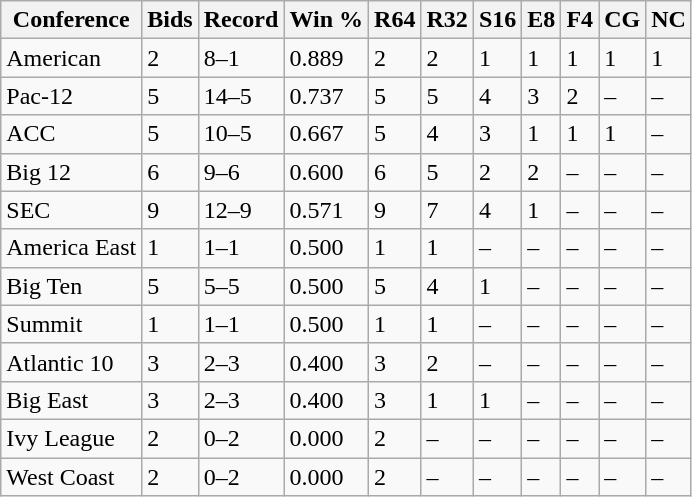<table class="wikitable sortable">
<tr>
<th><strong>Conference</strong></th>
<th><strong>Bids</strong></th>
<th><strong>Record</strong></th>
<th><strong>Win %</strong></th>
<th><strong>R64</strong></th>
<th><strong>R32</strong></th>
<th><strong>S16</strong></th>
<th><strong>E8</strong></th>
<th><strong>F4</strong></th>
<th><strong>CG</strong></th>
<th><strong>NC</strong></th>
</tr>
<tr>
<td>American</td>
<td>2</td>
<td>8–1</td>
<td>0.889</td>
<td>2</td>
<td>2</td>
<td>1</td>
<td>1</td>
<td>1</td>
<td>1</td>
<td>1</td>
</tr>
<tr>
<td>Pac-12</td>
<td>5</td>
<td>14–5</td>
<td>0.737</td>
<td>5</td>
<td>5</td>
<td>4</td>
<td>3</td>
<td>2</td>
<td>–</td>
<td>–</td>
</tr>
<tr>
<td>ACC</td>
<td>5</td>
<td>10–5</td>
<td>0.667</td>
<td>5</td>
<td>4</td>
<td>3</td>
<td>1</td>
<td>1</td>
<td>1</td>
<td>–</td>
</tr>
<tr>
<td>Big 12</td>
<td>6</td>
<td>9–6</td>
<td>0.600</td>
<td>6</td>
<td>5</td>
<td>2</td>
<td>2</td>
<td>–</td>
<td>–</td>
<td>–</td>
</tr>
<tr>
<td>SEC</td>
<td>9</td>
<td>12–9</td>
<td>0.571</td>
<td>9</td>
<td>7</td>
<td>4</td>
<td>1</td>
<td>–</td>
<td>–</td>
<td>–</td>
</tr>
<tr>
<td>America East</td>
<td>1</td>
<td>1–1</td>
<td>0.500</td>
<td>1</td>
<td>1</td>
<td>–</td>
<td>–</td>
<td>–</td>
<td>–</td>
<td>–</td>
</tr>
<tr>
<td>Big Ten</td>
<td>5</td>
<td>5–5</td>
<td>0.500</td>
<td>5</td>
<td>4</td>
<td>1</td>
<td>–</td>
<td>–</td>
<td>–</td>
<td>–</td>
</tr>
<tr>
<td>Summit</td>
<td>1</td>
<td>1–1</td>
<td>0.500</td>
<td>1</td>
<td>1</td>
<td>–</td>
<td>–</td>
<td>–</td>
<td>–</td>
<td>–</td>
</tr>
<tr>
<td>Atlantic 10</td>
<td>3</td>
<td>2–3</td>
<td>0.400</td>
<td>3</td>
<td>2</td>
<td>–</td>
<td>–</td>
<td>–</td>
<td>–</td>
<td>–</td>
</tr>
<tr>
<td>Big East</td>
<td>3</td>
<td>2–3</td>
<td>0.400</td>
<td>3</td>
<td>1</td>
<td>1</td>
<td>–</td>
<td>–</td>
<td>–</td>
<td>–</td>
</tr>
<tr>
<td>Ivy League</td>
<td>2</td>
<td>0–2</td>
<td>0.000</td>
<td>2</td>
<td>–</td>
<td>–</td>
<td>–</td>
<td>–</td>
<td>–</td>
<td>–</td>
</tr>
<tr>
<td>West Coast</td>
<td>2</td>
<td>0–2</td>
<td>0.000</td>
<td>2</td>
<td>–</td>
<td>–</td>
<td>–</td>
<td>–</td>
<td>–</td>
<td>–</td>
</tr>
</table>
